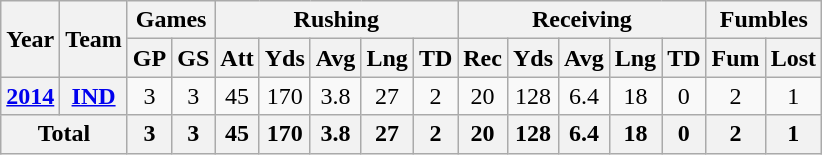<table class=wikitable style="text-align:center;">
<tr>
<th rowspan="2">Year</th>
<th rowspan="2">Team</th>
<th colspan="2">Games</th>
<th colspan="5">Rushing</th>
<th colspan="5">Receiving</th>
<th colspan="2">Fumbles</th>
</tr>
<tr>
<th>GP</th>
<th>GS</th>
<th>Att</th>
<th>Yds</th>
<th>Avg</th>
<th>Lng</th>
<th>TD</th>
<th>Rec</th>
<th>Yds</th>
<th>Avg</th>
<th>Lng</th>
<th>TD</th>
<th>Fum</th>
<th>Lost</th>
</tr>
<tr>
<th><a href='#'>2014</a></th>
<th><a href='#'>IND</a></th>
<td>3</td>
<td>3</td>
<td>45</td>
<td>170</td>
<td>3.8</td>
<td>27</td>
<td>2</td>
<td>20</td>
<td>128</td>
<td>6.4</td>
<td>18</td>
<td>0</td>
<td>2</td>
<td>1</td>
</tr>
<tr>
<th colspan="2">Total</th>
<th>3</th>
<th>3</th>
<th>45</th>
<th>170</th>
<th>3.8</th>
<th>27</th>
<th>2</th>
<th>20</th>
<th>128</th>
<th>6.4</th>
<th>18</th>
<th>0</th>
<th>2</th>
<th>1</th>
</tr>
</table>
